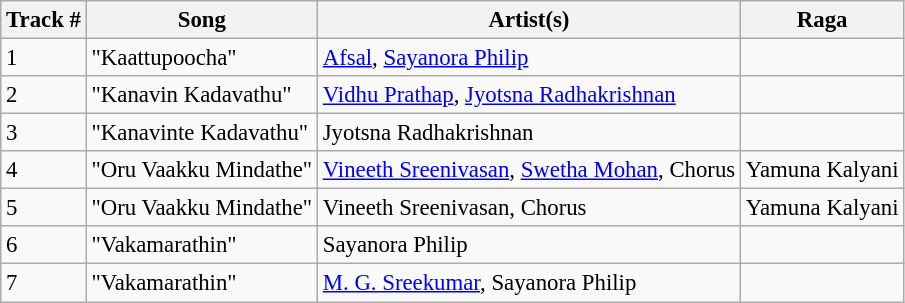<table class="wikitable" style="font-size:95%;">
<tr>
<th>Track #</th>
<th>Song</th>
<th>Artist(s)</th>
<th>Raga</th>
</tr>
<tr>
<td>1</td>
<td>"Kaattupoocha"</td>
<td><a href='#'>Afsal</a>, <a href='#'>Sayanora Philip</a></td>
<td></td>
</tr>
<tr>
<td>2</td>
<td>"Kanavin Kadavathu"</td>
<td><a href='#'>Vidhu Prathap</a>, <a href='#'>Jyotsna Radhakrishnan</a></td>
<td></td>
</tr>
<tr>
<td>3</td>
<td>"Kanavinte Kadavathu"</td>
<td>Jyotsna Radhakrishnan</td>
<td></td>
</tr>
<tr>
<td>4</td>
<td>"Oru Vaakku Mindathe"</td>
<td><a href='#'>Vineeth Sreenivasan</a>, <a href='#'>Swetha Mohan</a>, Chorus</td>
<td>Yamuna Kalyani</td>
</tr>
<tr>
<td>5</td>
<td>"Oru Vaakku Mindathe"</td>
<td>Vineeth Sreenivasan, Chorus</td>
<td>Yamuna Kalyani</td>
</tr>
<tr>
<td>6</td>
<td>"Vakamarathin"</td>
<td>Sayanora Philip</td>
<td></td>
</tr>
<tr>
<td>7</td>
<td>"Vakamarathin"</td>
<td><a href='#'>M. G. Sreekumar</a>, Sayanora Philip</td>
<td></td>
</tr>
</table>
